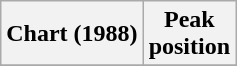<table class="wikitable">
<tr>
<th align="left">Chart (1988)</th>
<th align="left">Peak<br>position</th>
</tr>
<tr>
</tr>
</table>
